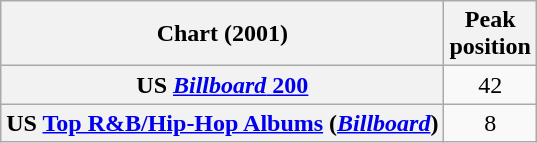<table class="wikitable plainrowheaders" style="text-align:center">
<tr>
<th scope="col">Chart (2001)</th>
<th scope="col">Peak<br> position</th>
</tr>
<tr>
<th scope="row">US <a href='#'><em>Billboard</em> 200</a></th>
<td>42</td>
</tr>
<tr>
<th scope="row">US <a href='#'>Top R&B/Hip-Hop Albums</a> (<em><a href='#'>Billboard</a></em>)</th>
<td>8</td>
</tr>
</table>
